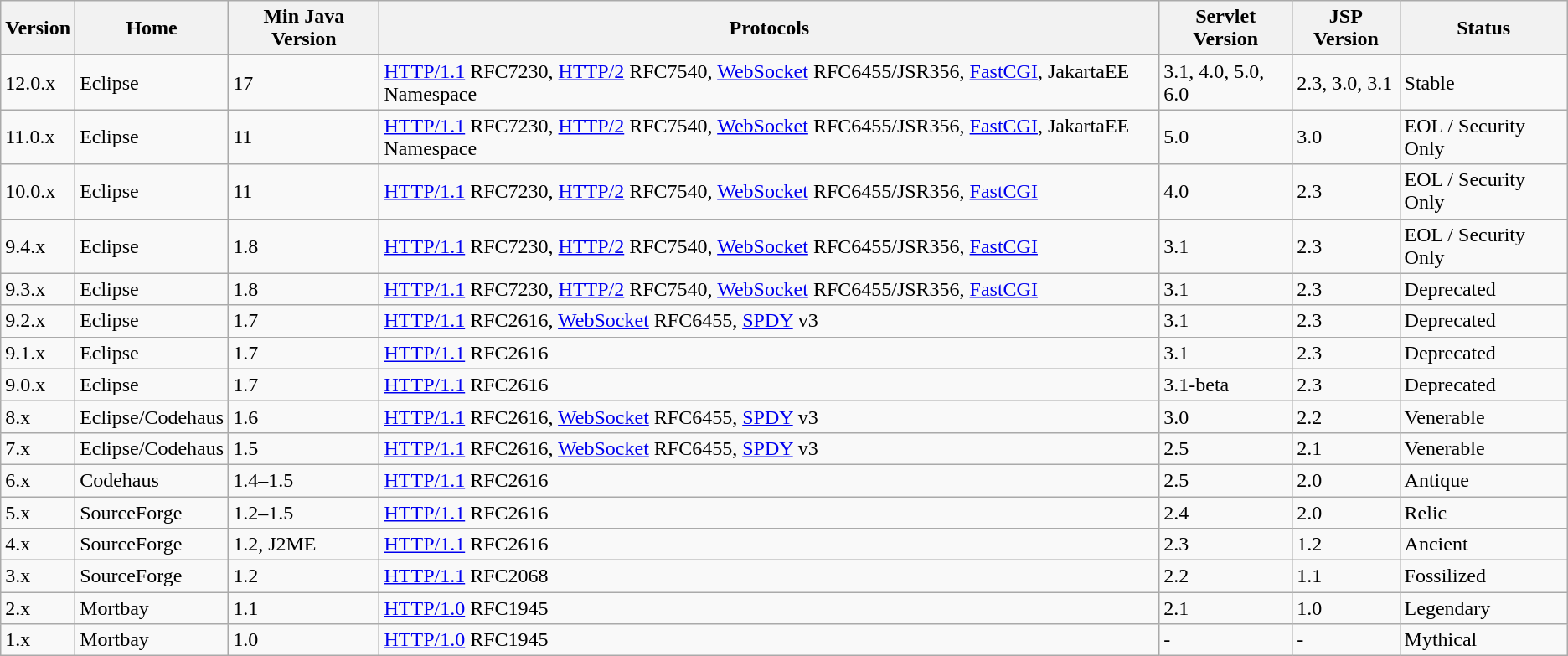<table class="wikitable">
<tr>
<th>Version</th>
<th>Home</th>
<th>Min Java Version</th>
<th>Protocols</th>
<th>Servlet Version</th>
<th>JSP Version</th>
<th>Status</th>
</tr>
<tr>
<td>12.0.x</td>
<td>Eclipse</td>
<td>17</td>
<td><a href='#'>HTTP/1.1</a> RFC7230, <a href='#'>HTTP/2</a> RFC7540, <a href='#'>WebSocket</a> RFC6455/JSR356, <a href='#'>FastCGI</a>, JakartaEE Namespace</td>
<td>3.1, 4.0, 5.0, 6.0</td>
<td>2.3, 3.0, 3.1</td>
<td>Stable</td>
</tr>
<tr>
<td>11.0.x</td>
<td>Eclipse</td>
<td>11</td>
<td><a href='#'>HTTP/1.1</a> RFC7230, <a href='#'>HTTP/2</a> RFC7540, <a href='#'>WebSocket</a> RFC6455/JSR356, <a href='#'>FastCGI</a>, JakartaEE Namespace</td>
<td>5.0</td>
<td>3.0</td>
<td>EOL / Security Only</td>
</tr>
<tr>
<td>10.0.x</td>
<td>Eclipse</td>
<td>11</td>
<td><a href='#'>HTTP/1.1</a> RFC7230, <a href='#'>HTTP/2</a> RFC7540, <a href='#'>WebSocket</a> RFC6455/JSR356, <a href='#'>FastCGI</a></td>
<td>4.0</td>
<td>2.3</td>
<td>EOL / Security Only</td>
</tr>
<tr>
<td>9.4.x</td>
<td>Eclipse</td>
<td>1.8</td>
<td><a href='#'>HTTP/1.1</a> RFC7230, <a href='#'>HTTP/2</a> RFC7540, <a href='#'>WebSocket</a> RFC6455/JSR356, <a href='#'>FastCGI</a></td>
<td>3.1</td>
<td>2.3</td>
<td>EOL / Security Only</td>
</tr>
<tr>
<td>9.3.x</td>
<td>Eclipse</td>
<td>1.8</td>
<td><a href='#'>HTTP/1.1</a> RFC7230, <a href='#'>HTTP/2</a> RFC7540, <a href='#'>WebSocket</a> RFC6455/JSR356, <a href='#'>FastCGI</a></td>
<td>3.1</td>
<td>2.3</td>
<td>Deprecated</td>
</tr>
<tr>
<td>9.2.x</td>
<td>Eclipse</td>
<td>1.7</td>
<td><a href='#'>HTTP/1.1</a> RFC2616, <a href='#'>WebSocket</a> RFC6455, <a href='#'>SPDY</a> v3</td>
<td>3.1</td>
<td>2.3</td>
<td>Deprecated</td>
</tr>
<tr>
<td>9.1.x</td>
<td>Eclipse</td>
<td>1.7</td>
<td><a href='#'>HTTP/1.1</a> RFC2616</td>
<td>3.1</td>
<td>2.3</td>
<td>Deprecated</td>
</tr>
<tr>
<td>9.0.x</td>
<td>Eclipse</td>
<td>1.7</td>
<td><a href='#'>HTTP/1.1</a> RFC2616</td>
<td>3.1-beta</td>
<td>2.3</td>
<td>Deprecated</td>
</tr>
<tr>
<td>8.x</td>
<td>Eclipse/Codehaus</td>
<td>1.6</td>
<td><a href='#'>HTTP/1.1</a> RFC2616, <a href='#'>WebSocket</a> RFC6455, <a href='#'>SPDY</a> v3</td>
<td>3.0</td>
<td>2.2</td>
<td>Venerable</td>
</tr>
<tr>
<td>7.x</td>
<td>Eclipse/Codehaus</td>
<td>1.5</td>
<td><a href='#'>HTTP/1.1</a> RFC2616, <a href='#'>WebSocket</a> RFC6455, <a href='#'>SPDY</a> v3</td>
<td>2.5</td>
<td>2.1</td>
<td>Venerable</td>
</tr>
<tr>
<td>6.x</td>
<td>Codehaus</td>
<td>1.4–1.5</td>
<td><a href='#'>HTTP/1.1</a> RFC2616</td>
<td>2.5</td>
<td>2.0</td>
<td>Antique</td>
</tr>
<tr>
<td>5.x</td>
<td>SourceForge</td>
<td>1.2–1.5</td>
<td><a href='#'>HTTP/1.1</a> RFC2616</td>
<td>2.4</td>
<td>2.0</td>
<td>Relic</td>
</tr>
<tr>
<td>4.x</td>
<td>SourceForge</td>
<td>1.2, J2ME</td>
<td><a href='#'>HTTP/1.1</a> RFC2616</td>
<td>2.3</td>
<td>1.2</td>
<td>Ancient</td>
</tr>
<tr>
<td>3.x</td>
<td>SourceForge</td>
<td>1.2</td>
<td><a href='#'>HTTP/1.1</a> RFC2068</td>
<td>2.2</td>
<td>1.1</td>
<td>Fossilized</td>
</tr>
<tr>
<td>2.x</td>
<td>Mortbay</td>
<td>1.1</td>
<td><a href='#'>HTTP/1.0</a> RFC1945</td>
<td>2.1</td>
<td>1.0</td>
<td>Legendary</td>
</tr>
<tr>
<td>1.x</td>
<td>Mortbay</td>
<td>1.0</td>
<td><a href='#'>HTTP/1.0</a> RFC1945</td>
<td>-</td>
<td>-</td>
<td>Mythical</td>
</tr>
</table>
